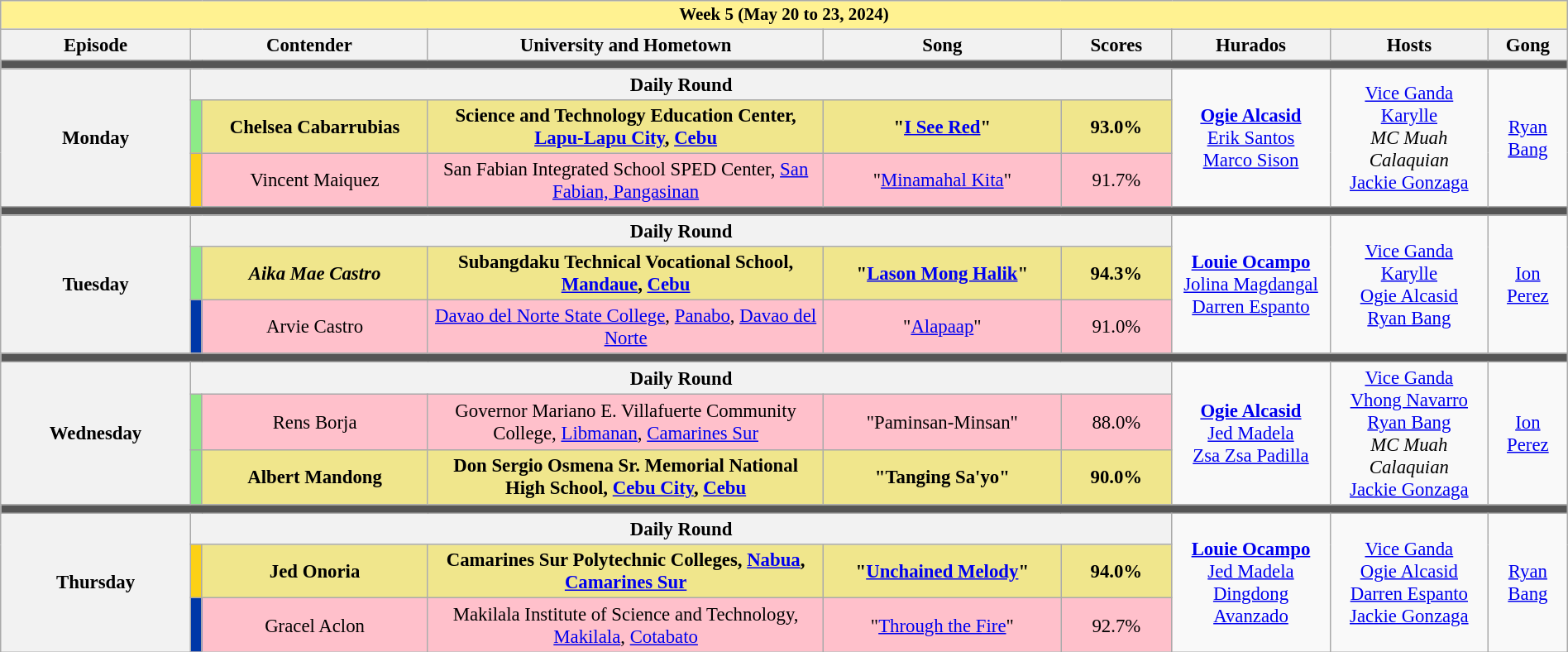<table class="wikitable mw-collapsible mw-collapsed" style="width:100%; text-align:center; font-size:95%;">
<tr>
<th colspan="9" style="background-color:#fff291;font-size:14px">Week 5 (May 20 to 23, 2024)</th>
</tr>
<tr>
<th width="12%">Episode</th>
<th colspan="2" width="15%">Contender</th>
<th width="25%">University and Hometown</th>
<th width="15%">Song</th>
<th width="7%">Scores</th>
<th width="10%">Hurados</th>
<th width="10%">Hosts</th>
<th width="05%">Gong</th>
</tr>
<tr>
<td colspan="9" style="background:#555;"></td>
</tr>
<tr>
<th rowspan="3">Monday<br></th>
<th colspan="5">Daily Round</th>
<td rowspan="3"><strong><a href='#'>Ogie Alcasid</a></strong><br><a href='#'>Erik Santos</a><br><a href='#'>Marco Sison</a></td>
<td rowspan="3"><a href='#'>Vice Ganda</a><br><a href='#'>Karylle</a><br><em>MC Muah Calaquian</em><br><a href='#'>Jackie Gonzaga</a></td>
<td rowspan="3"><a href='#'>Ryan Bang</a></td>
</tr>
<tr style="background:Khaki">
<td style="background:#8deb87"></td>
<td><strong>Chelsea Cabarrubias</strong></td>
<td><strong>Science and Technology Education Center, <a href='#'>Lapu-Lapu City</a>, <a href='#'>Cebu</a></strong></td>
<td><strong>"<a href='#'>I See Red</a>"</strong></td>
<td><strong>93.0%</strong></td>
</tr>
<tr style="background:pink">
<td style="background:#FCD116"></td>
<td>Vincent Maiquez</td>
<td>San Fabian Integrated School SPED Center, <a href='#'>San Fabian, Pangasinan</a></td>
<td>"<a href='#'>Minamahal Kita</a>"</td>
<td>91.7%</td>
</tr>
<tr>
<td colspan="9" style="background:#555;"></td>
</tr>
<tr>
<th rowspan="3">Tuesday<br></th>
<th colspan="5">Daily Round</th>
<td rowspan="3"><strong><a href='#'>Louie Ocampo</a></strong><br><a href='#'>Jolina Magdangal</a><br><a href='#'>Darren Espanto</a></td>
<td rowspan="3"><a href='#'>Vice Ganda</a><br><a href='#'>Karylle</a><br><a href='#'>Ogie Alcasid</a><br><a href='#'>Ryan Bang</a></td>
<td rowspan="3"><a href='#'>Ion Perez</a></td>
</tr>
<tr style="background:Khaki">
<td style="background:#8deb87"></td>
<td><strong><em>Aika Mae Castro</em></strong></td>
<td><strong>Subangdaku Technical Vocational School, <a href='#'>Mandaue</a>, <a href='#'>Cebu</a></strong></td>
<td><strong>"<a href='#'>Lason Mong Halik</a>"</strong></td>
<td><strong>94.3%</strong></td>
</tr>
<tr style="background:pink">
<td style="background:#0038A8"></td>
<td>Arvie Castro</td>
<td><a href='#'>Davao del Norte State College</a>, <a href='#'>Panabo</a>, <a href='#'>Davao del Norte</a></td>
<td>"<a href='#'>Alapaap</a>"</td>
<td>91.0%</td>
</tr>
<tr>
<td colspan="9" style="background:#555;"></td>
</tr>
<tr>
<th rowspan="3">Wednesday<br></th>
<th colspan="5">Daily Round</th>
<td rowspan="3"><strong><a href='#'>Ogie Alcasid</a></strong><br><a href='#'>Jed Madela</a><br><a href='#'>Zsa Zsa Padilla</a></td>
<td rowspan="3"><a href='#'>Vice Ganda</a><br><a href='#'>Vhong Navarro</a><br><a href='#'>Ryan Bang</a><br><em>MC Muah Calaquian</em><br><a href='#'>Jackie Gonzaga</a></td>
<td rowspan="3"><a href='#'>Ion Perez</a></td>
</tr>
<tr style="background:pink">
<td style="background:#8deb87"></td>
<td>Rens Borja</td>
<td>Governor Mariano E. Villafuerte Community College, <a href='#'>Libmanan</a>, <a href='#'>Camarines Sur</a></td>
<td>"Paminsan-Minsan"</td>
<td>88.0%</td>
</tr>
<tr style="background:Khaki">
<td style="background:#8deb87"></td>
<td><strong>Albert Mandong</strong></td>
<td><strong>Don Sergio Osmena Sr. Memorial National High School, <a href='#'>Cebu City</a>, <a href='#'>Cebu</a></strong></td>
<td><strong>"Tanging Sa'yo"</strong></td>
<td><strong>90.0%</strong></td>
</tr>
<tr>
<td colspan="9" style="background:#555;"></td>
</tr>
<tr>
<th rowspan="3">Thursday<br></th>
<th colspan="5">Daily Round</th>
<td rowspan="3"><strong><a href='#'>Louie Ocampo</a></strong><br><a href='#'>Jed Madela</a><br><a href='#'>Dingdong Avanzado</a></td>
<td rowspan="3"><a href='#'>Vice Ganda</a><br><a href='#'>Ogie Alcasid</a><br><a href='#'>Darren Espanto</a><br><a href='#'>Jackie Gonzaga</a></td>
<td rowspan="3"><a href='#'>Ryan Bang</a></td>
</tr>
<tr style="background:Khaki">
<td style="background:#FCD116"></td>
<td><strong>Jed Onoria</strong></td>
<td><strong>Camarines Sur Polytechnic Colleges, <a href='#'>Nabua</a>, <a href='#'>Camarines Sur</a> </strong></td>
<td><strong>"<a href='#'>Unchained Melody</a>"</strong></td>
<td><strong>94.0%</strong></td>
</tr>
<tr style="background:pink">
<td style="background:#0038A8"></td>
<td>Gracel Aclon</td>
<td>Makilala Institute of Science and Technology, <a href='#'>Makilala</a>, <a href='#'>Cotabato</a></td>
<td>"<a href='#'>Through the Fire</a>"</td>
<td>92.7%</td>
</tr>
</table>
